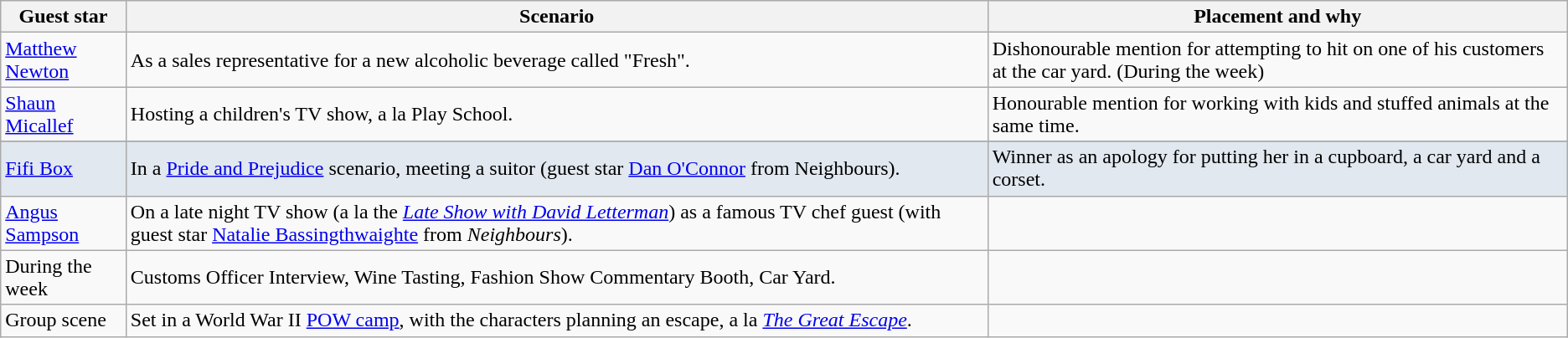<table class="wikitable">
<tr>
<th>Guest star</th>
<th>Scenario</th>
<th>Placement and why</th>
</tr>
<tr>
<td><a href='#'>Matthew Newton</a></td>
<td>As a sales representative for a new alcoholic beverage called "Fresh".</td>
<td>Dishonourable mention for attempting to hit on one of his customers at the car yard. (During the week)</td>
</tr>
<tr>
<td><a href='#'>Shaun Micallef</a></td>
<td>Hosting a children's TV show, a la Play School.</td>
<td>Honourable mention for working with kids and stuffed animals at the same time.</td>
</tr>
<tr>
</tr>
<tr style="background:#E1E8EF;">
<td><a href='#'>Fifi Box</a></td>
<td>In a <a href='#'>Pride and Prejudice</a> scenario, meeting a suitor (guest star <a href='#'>Dan O'Connor</a> from Neighbours).</td>
<td>Winner as an apology for putting her in a cupboard, a car yard and a corset.</td>
</tr>
<tr>
<td><a href='#'>Angus Sampson</a></td>
<td>On a late night TV show (a la the <em><a href='#'>Late Show with David Letterman</a></em>) as a famous TV chef guest (with guest star <a href='#'>Natalie Bassingthwaighte</a> from <em>Neighbours</em>).</td>
<td></td>
</tr>
<tr>
<td>During the week</td>
<td>Customs Officer Interview, Wine Tasting, Fashion Show Commentary Booth, Car Yard.</td>
<td></td>
</tr>
<tr>
<td>Group scene</td>
<td>Set in a World War II <a href='#'>POW camp</a>, with the characters planning an escape, a la <em><a href='#'>The Great Escape</a></em>.</td>
<td></td>
</tr>
</table>
